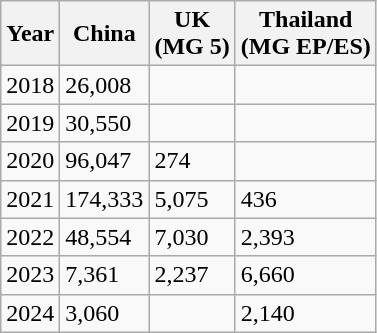<table class="wikitable">
<tr>
<th>Year</th>
<th>China</th>
<th>UK<br>(MG 5)</th>
<th>Thailand<br>(MG EP/ES)</th>
</tr>
<tr>
<td>2018</td>
<td>26,008</td>
<td></td>
<td></td>
</tr>
<tr>
<td>2019</td>
<td>30,550</td>
<td></td>
<td></td>
</tr>
<tr>
<td>2020</td>
<td>96,047</td>
<td>274</td>
<td></td>
</tr>
<tr>
<td>2021</td>
<td>174,333</td>
<td>5,075</td>
<td>436</td>
</tr>
<tr>
<td>2022</td>
<td>48,554</td>
<td>7,030</td>
<td>2,393</td>
</tr>
<tr>
<td>2023</td>
<td>7,361</td>
<td>2,237</td>
<td>6,660</td>
</tr>
<tr>
<td>2024</td>
<td>3,060</td>
<td></td>
<td>2,140</td>
</tr>
</table>
